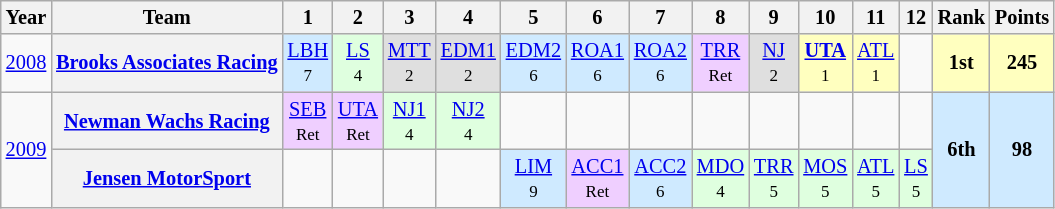<table class="wikitable" style="text-align:center; font-size:85%">
<tr>
<th>Year</th>
<th>Team</th>
<th>1</th>
<th>2</th>
<th>3</th>
<th>4</th>
<th>5</th>
<th>6</th>
<th>7</th>
<th>8</th>
<th>9</th>
<th>10</th>
<th>11</th>
<th>12</th>
<th>Rank</th>
<th>Points</th>
</tr>
<tr>
<td><a href='#'>2008</a></td>
<th nowrap><a href='#'>Brooks Associates Racing</a></th>
<td style="background:#CFEAFF;"><a href='#'>LBH</a><br><small>7</small></td>
<td style="background:#DFFFDF;"><a href='#'>LS</a><br><small>4</small></td>
<td style="background:#DFDFDF;"><a href='#'>MTT</a><br><small>2</small></td>
<td style="background:#DFDFDF;"><a href='#'>EDM1</a><br><small>2</small></td>
<td style="background:#CFEAFF;"><a href='#'>EDM2</a><br><small>6</small></td>
<td style="background:#CFEAFF;"><a href='#'>ROA1</a><br><small>6</small></td>
<td style="background:#CFEAFF;"><a href='#'>ROA2</a><br><small>6</small></td>
<td style="background:#EFCFFF;"><a href='#'>TRR</a><br><small>Ret</small></td>
<td style="background:#DFDFDF;"><a href='#'>NJ</a><br><small>2</small></td>
<td style="background:#FFFFBF;"><strong><a href='#'>UTA</a></strong><br><small>1</small></td>
<td style="background:#FFFFBF;"><a href='#'>ATL</a><br><small>1</small></td>
<td></td>
<td style="background:#FFFFBF;"><strong>1st</strong></td>
<td style="background:#FFFFBF;"><strong>245</strong></td>
</tr>
<tr>
<td rowspan=2><a href='#'>2009</a></td>
<th nowrap><a href='#'>Newman Wachs Racing</a></th>
<td style="background:#EFCFFF;"><a href='#'>SEB</a><br><small>Ret</small></td>
<td style="background:#EFCFFF;"><a href='#'>UTA</a><br><small>Ret</small></td>
<td style="background:#DFFFDF;"><a href='#'>NJ1</a><br><small>4</small></td>
<td style="background:#DFFFDF;"><a href='#'>NJ2</a><br><small>4</small></td>
<td></td>
<td></td>
<td></td>
<td></td>
<td></td>
<td></td>
<td></td>
<td></td>
<td rowspan=2 style="background:#CFEAFF;"><strong>6th</strong></td>
<td rowspan=2 style="background:#CFEAFF;"><strong>98</strong></td>
</tr>
<tr>
<th nowrap><a href='#'>Jensen MotorSport</a></th>
<td></td>
<td></td>
<td></td>
<td></td>
<td style="background:#CFEAFF;"><a href='#'>LIM</a><br><small>9</small></td>
<td style="background:#EFCFFF;"><a href='#'>ACC1</a><br><small>Ret</small></td>
<td style="background:#CFEAFF;"><a href='#'>ACC2</a><br><small>6</small></td>
<td style="background:#DFFFDF;"><a href='#'>MDO</a><br><small>4</small></td>
<td style="background:#DFFFDF;"><a href='#'>TRR</a><br><small>5</small></td>
<td style="background:#DFFFDF;"><a href='#'>MOS</a><br><small>5</small></td>
<td style="background:#DFFFDF;"><a href='#'>ATL</a><br><small>5</small></td>
<td style="background:#DFFFDF;"><a href='#'>LS</a><br><small>5</small></td>
</tr>
</table>
